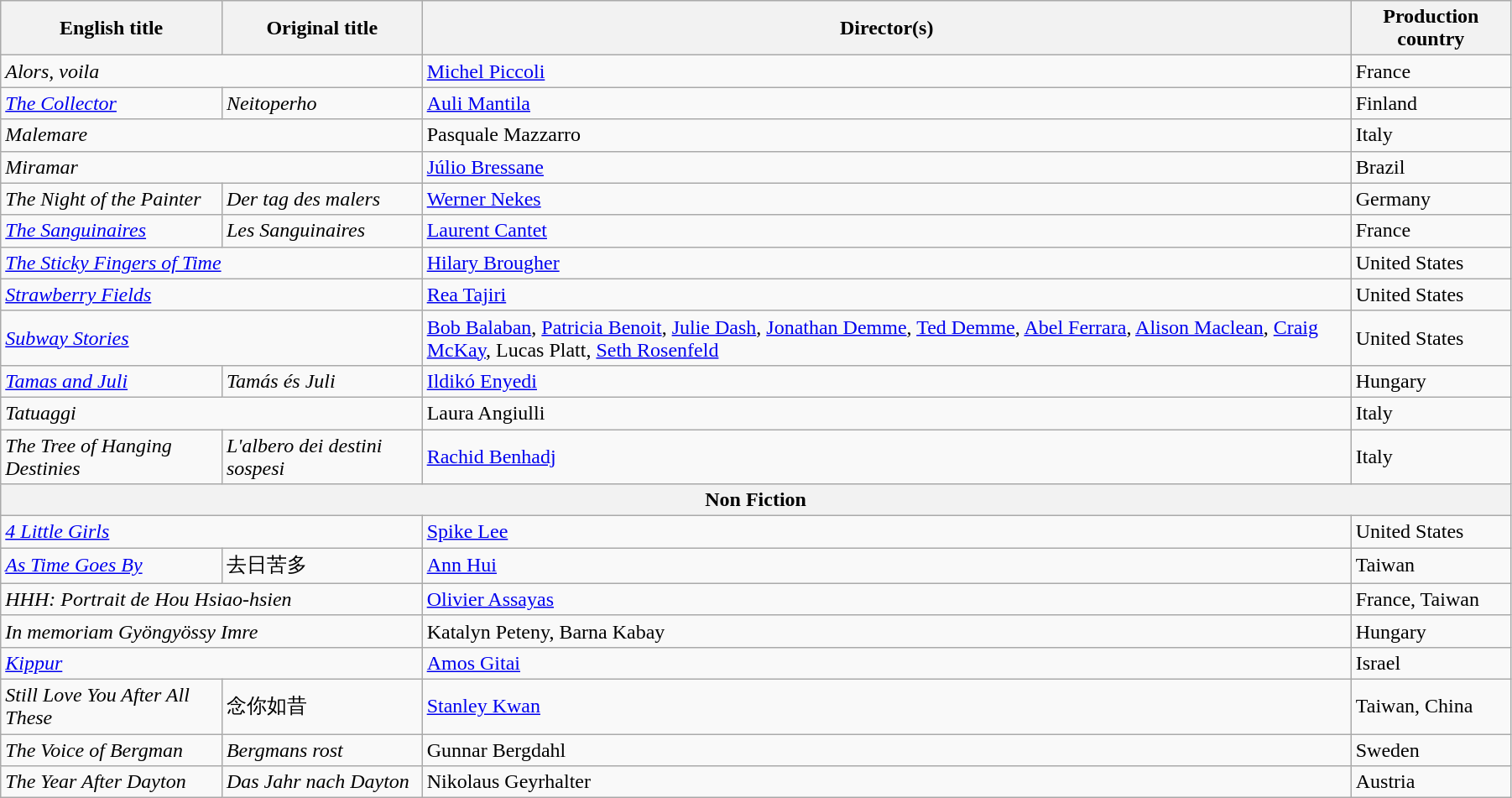<table class="wikitable" width="95%">
<tr>
<th>English title</th>
<th>Original title</th>
<th>Director(s)</th>
<th>Production country</th>
</tr>
<tr>
<td colspan="2"><em>Alors, voila</em></td>
<td><a href='#'>Michel Piccoli</a></td>
<td>France</td>
</tr>
<tr>
<td><em><a href='#'>The Collector</a></em></td>
<td><em>Neitoperho</em></td>
<td><a href='#'>Auli Mantila</a></td>
<td>Finland</td>
</tr>
<tr>
<td colspan="2"><em>Malemare</em></td>
<td>Pasquale Mazzarro</td>
<td>Italy</td>
</tr>
<tr>
<td colspan="2"><em>Miramar</em></td>
<td><a href='#'>Júlio Bressane</a></td>
<td>Brazil</td>
</tr>
<tr>
<td><em>The Night of the Painter</em></td>
<td><em>Der tag des malers</em></td>
<td><a href='#'>Werner Nekes</a></td>
<td>Germany</td>
</tr>
<tr>
<td><em><a href='#'>The Sanguinaires</a></em></td>
<td><em>Les Sanguinaires</em></td>
<td><a href='#'>Laurent Cantet</a></td>
<td>France</td>
</tr>
<tr>
<td colspan="2"><em><a href='#'>The Sticky Fingers of Time</a></em></td>
<td><a href='#'>Hilary Brougher</a></td>
<td>United States</td>
</tr>
<tr>
<td colspan="2"><em><a href='#'>Strawberry Fields</a></em></td>
<td><a href='#'>Rea Tajiri</a></td>
<td>United States</td>
</tr>
<tr>
<td colspan="2"><em><a href='#'>Subway Stories</a></em></td>
<td><a href='#'>Bob Balaban</a>, <a href='#'>Patricia Benoit</a>, <a href='#'>Julie Dash</a>, <a href='#'>Jonathan Demme</a>, <a href='#'>Ted Demme</a>, <a href='#'>Abel Ferrara</a>, <a href='#'>Alison Maclean</a>, <a href='#'>Craig McKay</a>, Lucas Platt, <a href='#'>Seth Rosenfeld</a></td>
<td>United States</td>
</tr>
<tr>
<td><em><a href='#'>Tamas and Juli</a></em></td>
<td><em>Tamás és Juli</em></td>
<td><a href='#'>Ildikó Enyedi</a></td>
<td>Hungary</td>
</tr>
<tr>
<td colspan="2"><em>Tatuaggi</em></td>
<td>Laura Angiulli</td>
<td>Italy</td>
</tr>
<tr>
<td><em>The Tree of Hanging Destinies</em></td>
<td><em>L'albero dei destini sospesi</em></td>
<td><a href='#'>Rachid Benhadj</a></td>
<td>Italy</td>
</tr>
<tr>
<th colspan="4">Non Fiction</th>
</tr>
<tr>
<td colspan="2"><em><a href='#'>4 Little Girls</a></em></td>
<td><a href='#'>Spike Lee</a></td>
<td>United States</td>
</tr>
<tr>
<td><em><a href='#'>As Time Goes By</a></em></td>
<td>去日苦多</td>
<td><a href='#'>Ann Hui</a></td>
<td>Taiwan</td>
</tr>
<tr>
<td colspan="2"><em>HHH: Portrait de Hou Hsiao-hsien</em></td>
<td><a href='#'>Olivier Assayas</a></td>
<td>France, Taiwan</td>
</tr>
<tr>
<td colspan="2"><em>In memoriam Gyöngyössy Imre</em></td>
<td>Katalyn Peteny, Barna Kabay</td>
<td>Hungary</td>
</tr>
<tr>
<td colspan="2"><em><a href='#'>Kippur</a></em></td>
<td><a href='#'>Amos Gitai</a></td>
<td>Israel</td>
</tr>
<tr>
<td><em>Still Love You After All These</em></td>
<td>念你如昔</td>
<td><a href='#'>Stanley Kwan</a></td>
<td>Taiwan, China</td>
</tr>
<tr>
<td><em>The Voice of Bergman</em></td>
<td><em>Bergmans rost</em></td>
<td>Gunnar Bergdahl</td>
<td>Sweden</td>
</tr>
<tr>
<td><em>The Year After Dayton</em></td>
<td><em>Das Jahr nach Dayton</em></td>
<td>Nikolaus Geyrhalter</td>
<td>Austria</td>
</tr>
</table>
